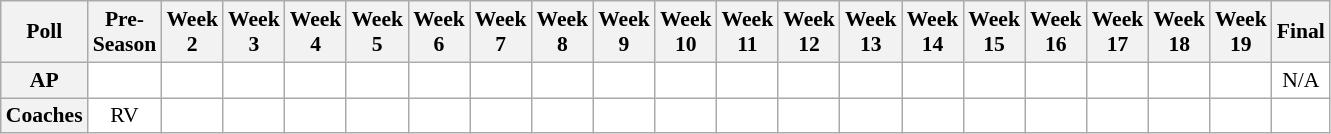<table class="wikitable" style="white-space:nowrap;font-size:90%">
<tr>
<th>Poll</th>
<th>Pre-<br>Season</th>
<th>Week<br>2</th>
<th>Week<br>3</th>
<th>Week<br>4</th>
<th>Week<br>5</th>
<th>Week<br>6</th>
<th>Week<br>7</th>
<th>Week<br>8</th>
<th>Week<br>9</th>
<th>Week<br>10</th>
<th>Week<br>11</th>
<th>Week<br>12</th>
<th>Week<br>13</th>
<th>Week<br>14</th>
<th>Week<br>15</th>
<th>Week<br>16</th>
<th>Week<br>17</th>
<th>Week<br>18</th>
<th>Week<br>19</th>
<th>Final</th>
</tr>
<tr style="text-align:center;">
<th>AP</th>
<td style="background:#FFF;"></td>
<td style="background:#FFF;"></td>
<td style="background:#FFF;"></td>
<td style="background:#FFF;"></td>
<td style="background:#FFF;"></td>
<td style="background:#FFF;"></td>
<td style="background:#FFF;"></td>
<td style="background:#FFF;"></td>
<td style="background:#FFF;"></td>
<td style="background:#FFF;"></td>
<td style="background:#FFF;"></td>
<td style="background:#FFF;"></td>
<td style="background:#FFF;"></td>
<td style="background:#FFF;"></td>
<td style="background:#FFF;"></td>
<td style="background:#FFF;"></td>
<td style="background:#FFF;"></td>
<td style="background:#FFF;"></td>
<td style="background:#FFF;"></td>
<td style="background:#FFF;">N/A</td>
</tr>
<tr style="text-align:center;">
<th>Coaches</th>
<td style="background:#FFF;">RV</td>
<td style="background:#FFF;"></td>
<td style="background:#FFF;"></td>
<td style="background:#FFF;"></td>
<td style="background:#FFF;"></td>
<td style="background:#FFF;"></td>
<td style="background:#FFF;"></td>
<td style="background:#FFF;"></td>
<td style="background:#FFF;"></td>
<td style="background:#FFF;"></td>
<td style="background:#FFF;"></td>
<td style="background:#FFF;"></td>
<td style="background:#FFF;"></td>
<td style="background:#FFF;"></td>
<td style="background:#FFF;"></td>
<td style="background:#FFF;"></td>
<td style="background:#FFF;"></td>
<td style="background:#FFF;"></td>
<td style="background:#FFF;"></td>
<td style="background:#FFF;"></td>
</tr>
</table>
